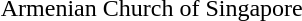<table class="graytable">
<tr>
<td width="29%"></td>
</tr>
<tr>
<td align="center">Armenian Church of Singapore</td>
</tr>
</table>
